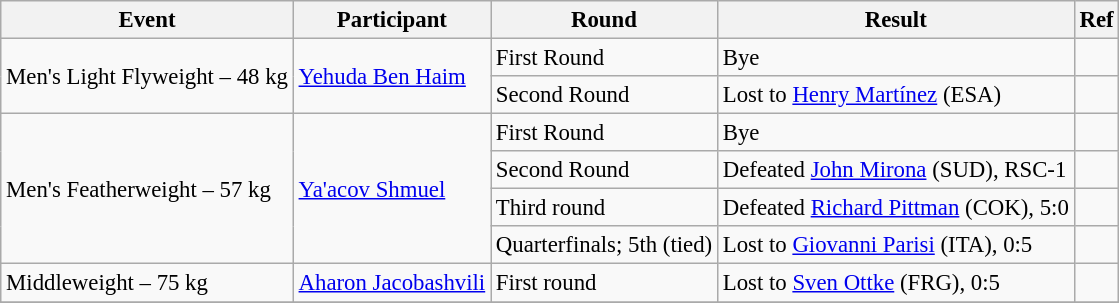<table class="wikitable" style="font-size: 95%;">
<tr>
<th>Event</th>
<th>Participant</th>
<th>Round</th>
<th>Result</th>
<th>Ref</th>
</tr>
<tr>
<td rowspan="2">Men's Light Flyweight – 48 kg</td>
<td rowspan="2"><a href='#'>Yehuda Ben Haim</a></td>
<td>First Round</td>
<td>Bye</td>
<td></td>
</tr>
<tr>
<td>Second Round</td>
<td>Lost to <a href='#'>Henry Martínez</a> (ESA)</td>
<td></td>
</tr>
<tr>
<td rowspan="4">Men's Featherweight – 57 kg</td>
<td rowspan="4"><a href='#'>Ya'acov Shmuel</a></td>
<td>First Round</td>
<td>Bye</td>
<td></td>
</tr>
<tr>
<td>Second Round</td>
<td>Defeated <a href='#'>John Mirona</a> (SUD), RSC-1</td>
<td></td>
</tr>
<tr>
<td>Third round</td>
<td>Defeated <a href='#'>Richard Pittman</a> (COK), 5:0</td>
<td></td>
</tr>
<tr>
<td>Quarterfinals; 5th (tied)</td>
<td>Lost to <a href='#'>Giovanni Parisi</a> (ITA), 0:5</td>
<td></td>
</tr>
<tr>
<td>Middleweight – 75 kg</td>
<td><a href='#'>Aharon Jacobashvili</a></td>
<td>First round</td>
<td>Lost to <a href='#'>Sven Ottke</a> (FRG), 0:5</td>
<td></td>
</tr>
<tr>
</tr>
</table>
